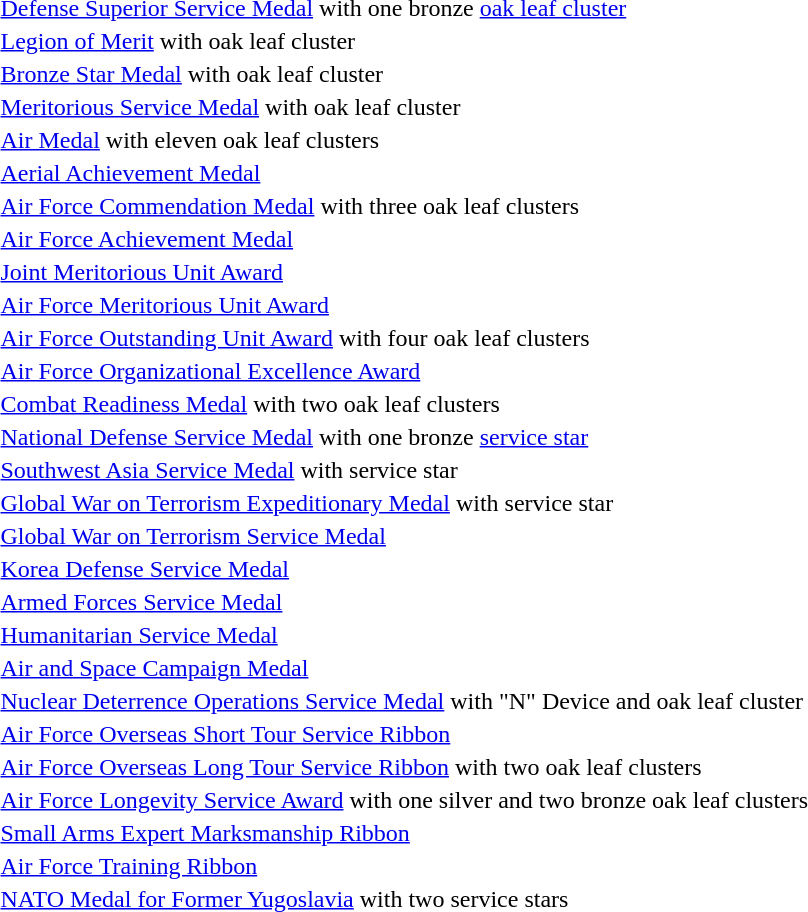<table>
<tr>
<td></td>
<td><a href='#'>Defense Superior Service Medal</a> with one bronze <a href='#'>oak leaf cluster</a></td>
</tr>
<tr>
<td></td>
<td><a href='#'>Legion of Merit</a> with oak leaf cluster</td>
</tr>
<tr>
<td></td>
<td><a href='#'>Bronze Star Medal</a> with oak leaf cluster</td>
</tr>
<tr>
<td></td>
<td><a href='#'>Meritorious Service Medal</a> with oak leaf cluster</td>
</tr>
<tr>
<td><span></span><span></span><span></span></td>
<td><a href='#'>Air Medal</a> with eleven oak leaf clusters</td>
</tr>
<tr>
<td></td>
<td><a href='#'>Aerial Achievement Medal</a></td>
</tr>
<tr>
<td><span></span><span></span><span></span></td>
<td><a href='#'>Air Force Commendation Medal</a> with three oak leaf clusters</td>
</tr>
<tr>
<td></td>
<td><a href='#'>Air Force Achievement Medal</a></td>
</tr>
<tr>
<td></td>
<td><a href='#'>Joint Meritorious Unit Award</a></td>
</tr>
<tr>
<td></td>
<td><a href='#'>Air Force Meritorious Unit Award</a></td>
</tr>
<tr>
<td><span></span><span></span><span></span><span></span></td>
<td><a href='#'>Air Force Outstanding Unit Award</a> with four oak leaf clusters</td>
</tr>
<tr>
<td></td>
<td><a href='#'>Air Force Organizational Excellence Award</a></td>
</tr>
<tr>
<td><span></span><span></span></td>
<td><a href='#'>Combat Readiness Medal</a> with two oak leaf clusters</td>
</tr>
<tr>
<td></td>
<td><a href='#'>National Defense Service Medal</a> with one bronze <a href='#'>service star</a></td>
</tr>
<tr>
<td></td>
<td><a href='#'>Southwest Asia Service Medal</a> with service star</td>
</tr>
<tr>
<td></td>
<td><a href='#'>Global War on Terrorism Expeditionary Medal</a> with service star</td>
</tr>
<tr>
<td></td>
<td><a href='#'>Global War on Terrorism Service Medal</a></td>
</tr>
<tr>
<td></td>
<td><a href='#'>Korea Defense Service Medal</a></td>
</tr>
<tr>
<td></td>
<td><a href='#'>Armed Forces Service Medal</a></td>
</tr>
<tr>
<td></td>
<td><a href='#'>Humanitarian Service Medal</a></td>
</tr>
<tr>
<td></td>
<td><a href='#'>Air and Space Campaign Medal</a></td>
</tr>
<tr>
<td><span></span><span></span></td>
<td><a href='#'>Nuclear Deterrence Operations Service Medal</a> with "N" Device and oak leaf cluster</td>
</tr>
<tr>
<td></td>
<td><a href='#'>Air Force Overseas Short Tour Service Ribbon</a></td>
</tr>
<tr>
<td><span></span><span></span></td>
<td><a href='#'>Air Force Overseas Long Tour Service Ribbon</a> with two oak leaf clusters</td>
</tr>
<tr>
<td><span></span><span></span><span></span></td>
<td><a href='#'>Air Force Longevity Service Award</a> with one silver and two bronze oak leaf clusters</td>
</tr>
<tr>
<td></td>
<td><a href='#'>Small Arms Expert Marksmanship Ribbon</a></td>
</tr>
<tr>
<td></td>
<td><a href='#'>Air Force Training Ribbon</a></td>
</tr>
<tr>
<td><span></span><span></span></td>
<td><a href='#'>NATO Medal for Former Yugoslavia</a> with two service stars</td>
</tr>
</table>
